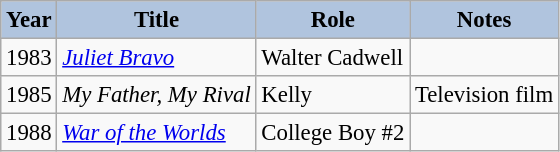<table class="wikitable" style="font-size:95%;">
<tr>
<th style="background:#B0C4DE;">Year</th>
<th style="background:#B0C4DE;">Title</th>
<th style="background:#B0C4DE;">Role</th>
<th style="background:#B0C4DE;">Notes</th>
</tr>
<tr>
<td>1983</td>
<td><em><a href='#'>Juliet Bravo</a></em></td>
<td>Walter Cadwell</td>
<td></td>
</tr>
<tr>
<td>1985</td>
<td><em>My Father, My Rival</em></td>
<td>Kelly</td>
<td>Television film</td>
</tr>
<tr>
<td>1988</td>
<td><em><a href='#'>War of the Worlds</a></em></td>
<td>College Boy #2</td>
<td></td>
</tr>
</table>
